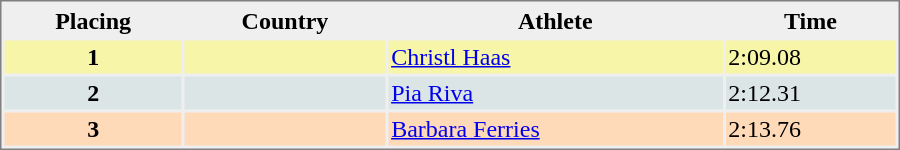<table style="border-style:solid;border-width:1px;border-color:#808080;background-color:#EFEFEF" cellspacing="2" cellpadding="2" width="600">
<tr bgcolor="#EFEFEF">
<th>Placing</th>
<th>Country</th>
<th>Athlete</th>
<th>Time</th>
</tr>
<tr align="center" valign="top" bgcolor="#F7F6A8">
<th>1</th>
<td align=left></td>
<td align="left"><a href='#'>Christl Haas</a></td>
<td align="left">2:09.08</td>
</tr>
<tr align="center" valign="top" bgcolor="#DCE5E5">
<th>2</th>
<td align=left></td>
<td align="left"><a href='#'>Pia Riva</a></td>
<td align="left">2:12.31</td>
</tr>
<tr align="center" valign="top" bgcolor="#FFDAB9">
<th>3</th>
<td align=left></td>
<td align="left"><a href='#'>Barbara Ferries</a></td>
<td align="left">2:13.76</td>
</tr>
</table>
